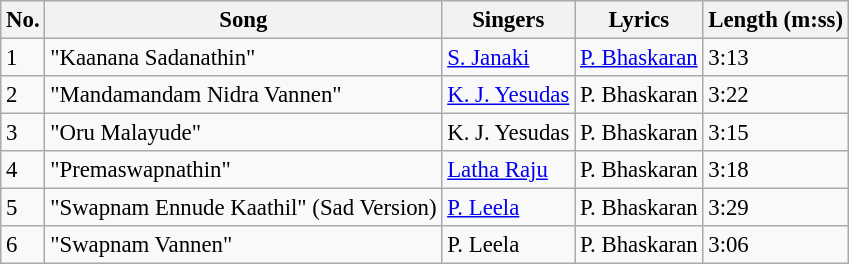<table class="wikitable" style="font-size:95%;">
<tr>
<th>No.</th>
<th>Song</th>
<th>Singers</th>
<th>Lyrics</th>
<th>Length (m:ss)</th>
</tr>
<tr>
<td>1</td>
<td>"Kaanana Sadanathin"</td>
<td><a href='#'>S. Janaki</a></td>
<td><a href='#'>P. Bhaskaran</a></td>
<td>3:13</td>
</tr>
<tr>
<td>2</td>
<td>"Mandamandam Nidra Vannen"</td>
<td><a href='#'>K. J. Yesudas</a></td>
<td>P. Bhaskaran</td>
<td>3:22</td>
</tr>
<tr>
<td>3</td>
<td>"Oru Malayude"</td>
<td>K. J. Yesudas</td>
<td>P. Bhaskaran</td>
<td>3:15</td>
</tr>
<tr>
<td>4</td>
<td>"Premaswapnathin"</td>
<td><a href='#'>Latha Raju</a></td>
<td>P. Bhaskaran</td>
<td>3:18</td>
</tr>
<tr>
<td>5</td>
<td>"Swapnam Ennude Kaathil" (Sad Version)</td>
<td><a href='#'>P. Leela</a></td>
<td>P. Bhaskaran</td>
<td>3:29</td>
</tr>
<tr>
<td>6</td>
<td>"Swapnam Vannen"</td>
<td>P. Leela</td>
<td>P. Bhaskaran</td>
<td>3:06</td>
</tr>
</table>
